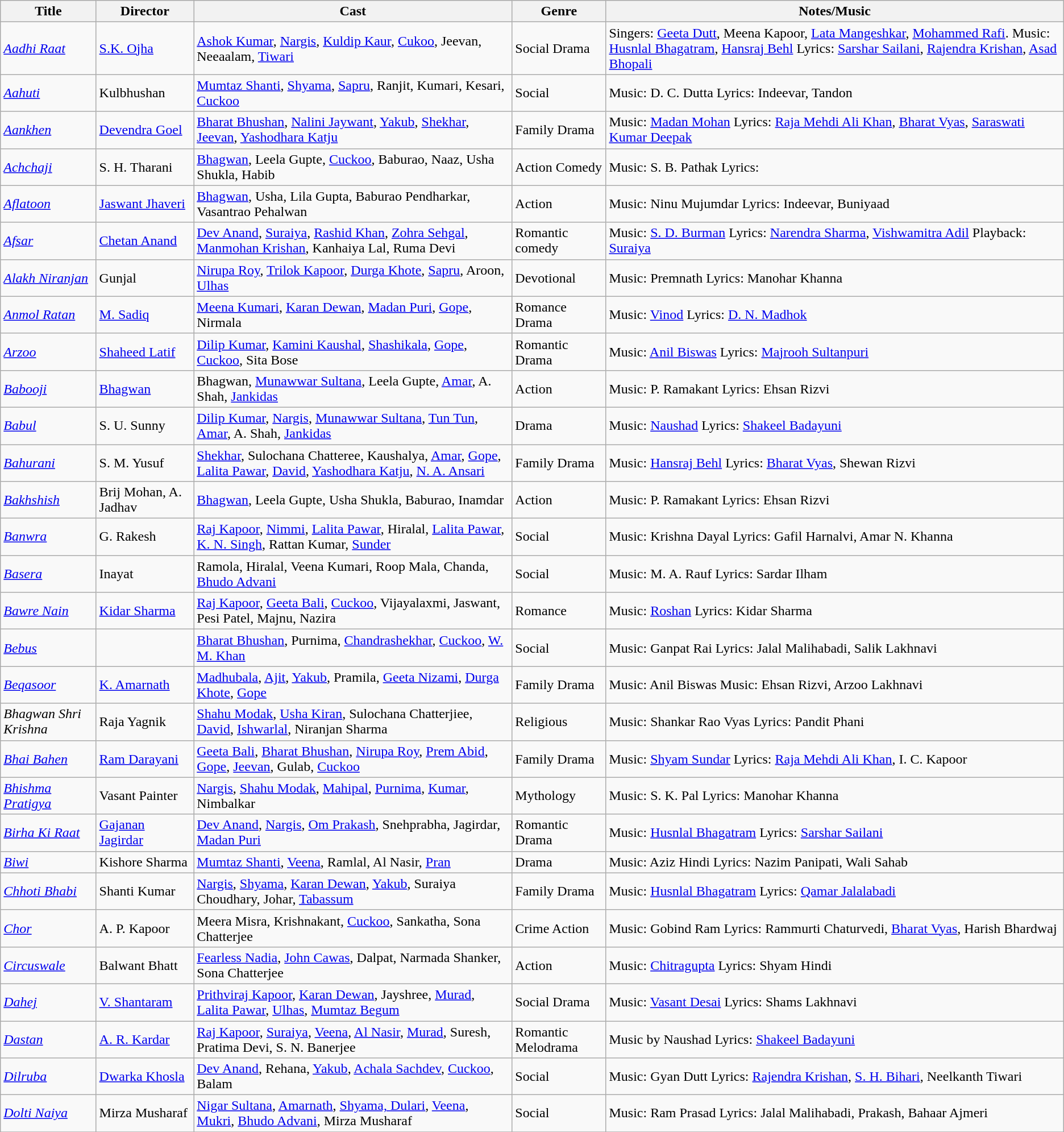<table class="wikitable">
<tr>
<th>Title</th>
<th>Director</th>
<th>Cast</th>
<th>Genre</th>
<th>Notes/Music</th>
</tr>
<tr>
<td><em><a href='#'>Aadhi Raat</a></em></td>
<td><a href='#'>S.K. Ojha</a></td>
<td><a href='#'>Ashok Kumar</a>, <a href='#'>Nargis</a>, <a href='#'>Kuldip Kaur</a>, <a href='#'>Cukoo</a>, Jeevan, Neeaalam, <a href='#'>Tiwari</a></td>
<td>Social Drama</td>
<td>Singers: <a href='#'>Geeta Dutt</a>, Meena Kapoor, <a href='#'>Lata Mangeshkar</a>, <a href='#'>Mohammed Rafi</a>. Music: <a href='#'>Husnlal Bhagatram</a>, <a href='#'>Hansraj Behl</a> Lyrics: <a href='#'>Sarshar Sailani</a>, <a href='#'>Rajendra Krishan</a>, <a href='#'>Asad Bhopali</a></td>
</tr>
<tr>
<td><em><a href='#'>Aahuti</a></em></td>
<td>Kulbhushan</td>
<td><a href='#'>Mumtaz Shanti</a>, <a href='#'>Shyama</a>, <a href='#'>Sapru</a>, Ranjit, Kumari, Kesari, <a href='#'>Cuckoo</a></td>
<td>Social</td>
<td>Music: D. C. Dutta Lyrics: Indeevar, Tandon</td>
</tr>
<tr>
<td><em><a href='#'>Aankhen</a></em></td>
<td><a href='#'>Devendra Goel</a></td>
<td><a href='#'>Bharat Bhushan</a>, <a href='#'>Nalini Jaywant</a>, <a href='#'>Yakub</a>, <a href='#'>Shekhar</a>, <a href='#'>Jeevan</a>, <a href='#'>Yashodhara Katju</a></td>
<td>Family Drama</td>
<td>Music: <a href='#'>Madan Mohan</a> Lyrics: <a href='#'>Raja Mehdi Ali Khan</a>, <a href='#'>Bharat Vyas</a>, <a href='#'>Saraswati Kumar Deepak</a></td>
</tr>
<tr>
<td><em><a href='#'>Achchaji</a></em></td>
<td>S. H. Tharani</td>
<td><a href='#'>Bhagwan</a>, Leela Gupte, <a href='#'>Cuckoo</a>, Baburao, Naaz, Usha Shukla, Habib</td>
<td>Action Comedy</td>
<td>Music: S. B. Pathak Lyrics:</td>
</tr>
<tr>
<td><em><a href='#'>Aflatoon</a></em></td>
<td><a href='#'>Jaswant Jhaveri</a></td>
<td><a href='#'>Bhagwan</a>, Usha, Lila Gupta, Baburao Pendharkar, Vasantrao Pehalwan</td>
<td>Action</td>
<td>Music: Ninu Mujumdar Lyrics: Indeevar, Buniyaad</td>
</tr>
<tr>
<td><em><a href='#'>Afsar</a></em></td>
<td><a href='#'>Chetan Anand</a></td>
<td><a href='#'>Dev Anand</a>, <a href='#'>Suraiya</a>, <a href='#'>Rashid Khan</a>, <a href='#'>Zohra Sehgal</a>, <a href='#'>Manmohan Krishan</a>,  Kanhaiya Lal, Ruma Devi</td>
<td>Romantic comedy</td>
<td>Music: <a href='#'>S. D. Burman</a> Lyrics: <a href='#'>Narendra Sharma</a>, <a href='#'>Vishwamitra Adil</a> Playback: <a href='#'>Suraiya</a></td>
</tr>
<tr>
<td><em><a href='#'>Alakh Niranjan</a></em></td>
<td>Gunjal</td>
<td><a href='#'>Nirupa Roy</a>, <a href='#'>Trilok Kapoor</a>, <a href='#'>Durga Khote</a>, <a href='#'>Sapru</a>, Aroon, <a href='#'>Ulhas</a></td>
<td>Devotional</td>
<td>Music: Premnath Lyrics: Manohar Khanna</td>
</tr>
<tr>
<td><em><a href='#'>Anmol Ratan</a></em></td>
<td><a href='#'>M. Sadiq</a></td>
<td><a href='#'>Meena Kumari</a>, <a href='#'>Karan Dewan</a>, <a href='#'>Madan Puri</a>, <a href='#'>Gope</a>, Nirmala</td>
<td>Romance Drama</td>
<td>Music: <a href='#'>Vinod</a> Lyrics: <a href='#'>D. N. Madhok</a></td>
</tr>
<tr>
<td><em><a href='#'>Arzoo</a></em></td>
<td><a href='#'>Shaheed Latif</a></td>
<td><a href='#'>Dilip Kumar</a>, <a href='#'>Kamini Kaushal</a>, <a href='#'>Shashikala</a>, <a href='#'>Gope</a>, <a href='#'>Cuckoo</a>, Sita Bose</td>
<td>Romantic Drama</td>
<td>Music: <a href='#'>Anil Biswas</a> Lyrics: <a href='#'>Majrooh Sultanpuri</a></td>
</tr>
<tr>
<td><em><a href='#'>Babooji</a></em></td>
<td><a href='#'>Bhagwan</a></td>
<td>Bhagwan, <a href='#'>Munawwar Sultana</a>, Leela Gupte, <a href='#'>Amar</a>, A. Shah, <a href='#'>Jankidas</a></td>
<td>Action</td>
<td>Music: P. Ramakant Lyrics: Ehsan Rizvi</td>
</tr>
<tr>
<td><em><a href='#'>Babul</a></em></td>
<td>S. U. Sunny</td>
<td><a href='#'>Dilip Kumar</a>, <a href='#'>Nargis</a>, <a href='#'>Munawwar Sultana</a>, <a href='#'>Tun Tun</a>, <a href='#'>Amar</a>, A. Shah, <a href='#'>Jankidas</a></td>
<td>Drama</td>
<td>Music: <a href='#'>Naushad</a> Lyrics: <a href='#'>Shakeel Badayuni</a></td>
</tr>
<tr>
<td><em><a href='#'>Bahurani</a></em></td>
<td>S. M. Yusuf</td>
<td><a href='#'>Shekhar</a>, Sulochana Chatteree, Kaushalya, <a href='#'>Amar</a>, <a href='#'>Gope</a>, <a href='#'>Lalita Pawar</a>, <a href='#'>David</a>, <a href='#'>Yashodhara Katju</a>, <a href='#'>N. A. Ansari</a></td>
<td>Family Drama</td>
<td>Music: <a href='#'>Hansraj Behl</a> Lyrics: <a href='#'>Bharat Vyas</a>, Shewan Rizvi</td>
</tr>
<tr>
<td><em><a href='#'>Bakhshish</a></em></td>
<td>Brij Mohan, A. Jadhav</td>
<td><a href='#'>Bhagwan</a>, Leela Gupte, Usha Shukla, Baburao, Inamdar</td>
<td>Action</td>
<td>Music: P. Ramakant Lyrics: Ehsan Rizvi</td>
</tr>
<tr>
<td><em><a href='#'>Banwra</a></em></td>
<td>G. Rakesh</td>
<td><a href='#'>Raj Kapoor</a>, <a href='#'>Nimmi</a>, <a href='#'>Lalita Pawar</a>, Hiralal, <a href='#'>Lalita Pawar</a>, <a href='#'>K. N. Singh</a>, Rattan Kumar, <a href='#'>Sunder</a></td>
<td>Social</td>
<td>Music: Krishna Dayal Lyrics: Gafil Harnalvi, Amar N. Khanna</td>
</tr>
<tr>
<td><em><a href='#'>Basera</a></em></td>
<td>Inayat</td>
<td>Ramola, Hiralal, Veena Kumari, Roop Mala, Chanda, <a href='#'>Bhudo Advani</a></td>
<td>Social</td>
<td>Music: M. A. Rauf Lyrics: Sardar Ilham</td>
</tr>
<tr>
<td><em><a href='#'>Bawre Nain</a></em></td>
<td><a href='#'>Kidar Sharma</a></td>
<td><a href='#'>Raj Kapoor</a>, <a href='#'>Geeta Bali</a>, <a href='#'>Cuckoo</a>, Vijayalaxmi, Jaswant, Pesi Patel, Majnu, Nazira</td>
<td>Romance</td>
<td>Music: <a href='#'>Roshan</a> Lyrics: Kidar Sharma</td>
</tr>
<tr>
<td><em><a href='#'>Bebus</a></em></td>
<td></td>
<td><a href='#'>Bharat Bhushan</a>, Purnima, <a href='#'>Chandrashekhar</a>, <a href='#'>Cuckoo</a>, <a href='#'>W. M. Khan</a></td>
<td>Social</td>
<td>Music: Ganpat Rai Lyrics: Jalal Malihabadi, Salik Lakhnavi</td>
</tr>
<tr>
<td><em><a href='#'>Beqasoor</a></em></td>
<td><a href='#'>K. Amarnath</a></td>
<td><a href='#'>Madhubala</a>, <a href='#'>Ajit</a>, <a href='#'>Yakub</a>, Pramila, <a href='#'>Geeta Nizami</a>, <a href='#'>Durga Khote</a>, <a href='#'>Gope</a></td>
<td>Family Drama</td>
<td>Music: Anil Biswas Music: Ehsan Rizvi, Arzoo Lakhnavi</td>
</tr>
<tr>
<td><em>Bhagwan Shri Krishna</em></td>
<td>Raja Yagnik</td>
<td><a href='#'>Shahu Modak</a>, <a href='#'>Usha Kiran</a>, Sulochana Chatterjiee, <a href='#'>David</a>, <a href='#'>Ishwarlal</a>, Niranjan Sharma</td>
<td>Religious</td>
<td>Music: Shankar Rao Vyas Lyrics: Pandit Phani</td>
</tr>
<tr>
<td><em><a href='#'>Bhai Bahen</a></em></td>
<td><a href='#'>Ram Darayani</a></td>
<td><a href='#'>Geeta Bali</a>, <a href='#'>Bharat Bhushan</a>, <a href='#'>Nirupa Roy</a>, <a href='#'>Prem Abid</a>, <a href='#'>Gope</a>, <a href='#'>Jeevan</a>, Gulab, <a href='#'>Cuckoo</a></td>
<td>Family Drama</td>
<td>Music: <a href='#'>Shyam Sundar</a> Lyrics: <a href='#'>Raja Mehdi Ali Khan</a>, I. C. Kapoor</td>
</tr>
<tr>
<td><em><a href='#'>Bhishma Pratigya</a></em></td>
<td>Vasant Painter</td>
<td><a href='#'>Nargis</a>, <a href='#'>Shahu Modak</a>, <a href='#'>Mahipal</a>, <a href='#'>Purnima</a>, <a href='#'>Kumar</a>, Nimbalkar</td>
<td>Mythology</td>
<td>Music: S. K. Pal Lyrics: Manohar Khanna</td>
</tr>
<tr>
<td><em><a href='#'>Birha Ki Raat</a></em></td>
<td><a href='#'>Gajanan Jagirdar</a></td>
<td><a href='#'>Dev Anand</a>, <a href='#'>Nargis</a>, <a href='#'>Om Prakash</a>, Snehprabha, Jagirdar, <a href='#'>Madan Puri</a></td>
<td>Romantic Drama</td>
<td>Music: <a href='#'>Husnlal Bhagatram</a> Lyrics: <a href='#'>Sarshar Sailani</a></td>
</tr>
<tr>
<td><em><a href='#'>Biwi</a></em></td>
<td>Kishore Sharma</td>
<td><a href='#'>Mumtaz Shanti</a>, <a href='#'>Veena</a>, Ramlal, Al Nasir, <a href='#'>Pran</a></td>
<td>Drama</td>
<td>Music: Aziz Hindi Lyrics: Nazim Panipati, Wali Sahab</td>
</tr>
<tr>
<td><em><a href='#'>Chhoti Bhabi</a></em></td>
<td>Shanti Kumar</td>
<td><a href='#'>Nargis</a>, <a href='#'>Shyama</a>, <a href='#'>Karan Dewan</a>, <a href='#'>Yakub</a>, Suraiya Choudhary, Johar, <a href='#'>Tabassum</a></td>
<td>Family Drama</td>
<td>Music: <a href='#'>Husnlal Bhagatram</a> Lyrics: <a href='#'>Qamar Jalalabadi</a></td>
</tr>
<tr>
<td><em><a href='#'>Chor</a></em></td>
<td>A. P. Kapoor</td>
<td>Meera Misra, Krishnakant, <a href='#'>Cuckoo</a>, Sankatha, Sona Chatterjee</td>
<td>Crime Action</td>
<td>Music: Gobind Ram Lyrics: Rammurti Chaturvedi, <a href='#'>Bharat Vyas</a>, Harish Bhardwaj</td>
</tr>
<tr>
<td><em><a href='#'>Circuswale</a></em></td>
<td>Balwant Bhatt</td>
<td><a href='#'>Fearless Nadia</a>, <a href='#'>John Cawas</a>, Dalpat, Narmada Shanker, Sona Chatterjee</td>
<td>Action</td>
<td>Music: <a href='#'>Chitragupta</a> Lyrics: Shyam Hindi</td>
</tr>
<tr>
<td><em><a href='#'>Dahej</a></em></td>
<td><a href='#'>V. Shantaram</a></td>
<td><a href='#'>Prithviraj Kapoor</a>, <a href='#'>Karan Dewan</a>, Jayshree, <a href='#'>Murad</a>, <a href='#'>Lalita Pawar</a>, <a href='#'>Ulhas</a>, <a href='#'>Mumtaz Begum</a></td>
<td>Social Drama</td>
<td>Music: <a href='#'>Vasant Desai</a> Lyrics: Shams Lakhnavi</td>
</tr>
<tr>
<td><em><a href='#'>Dastan</a></em></td>
<td><a href='#'>A. R. Kardar</a></td>
<td><a href='#'>Raj Kapoor</a>, <a href='#'>Suraiya</a>, <a href='#'>Veena</a>, <a href='#'>Al Nasir</a>, <a href='#'>Murad</a>, Suresh, Pratima Devi, S. N. Banerjee</td>
<td>Romantic Melodrama</td>
<td>Music by Naushad Lyrics: <a href='#'>Shakeel Badayuni</a></td>
</tr>
<tr>
<td><em><a href='#'>Dilruba</a></em></td>
<td><a href='#'>Dwarka Khosla</a></td>
<td><a href='#'>Dev Anand</a>, Rehana, <a href='#'>Yakub</a>, <a href='#'>Achala Sachdev</a>, <a href='#'>Cuckoo</a>, Balam</td>
<td>Social</td>
<td>Music: Gyan Dutt Lyrics: <a href='#'>Rajendra Krishan</a>, <a href='#'>S. H. Bihari</a>,  Neelkanth Tiwari</td>
</tr>
<tr>
<td><em><a href='#'>Dolti Naiya</a></em></td>
<td>Mirza Musharaf</td>
<td><a href='#'>Nigar Sultana</a>, <a href='#'>Amarnath</a>, <a href='#'>Shyama, Dulari</a>, <a href='#'>Veena</a>, <a href='#'>Mukri</a>, <a href='#'>Bhudo Advani</a>, Mirza Musharaf</td>
<td>Social</td>
<td>Music: Ram Prasad Lyrics: Jalal Malihabadi, Prakash, Bahaar Ajmeri</td>
</tr>
<tr>
</tr>
</table>
